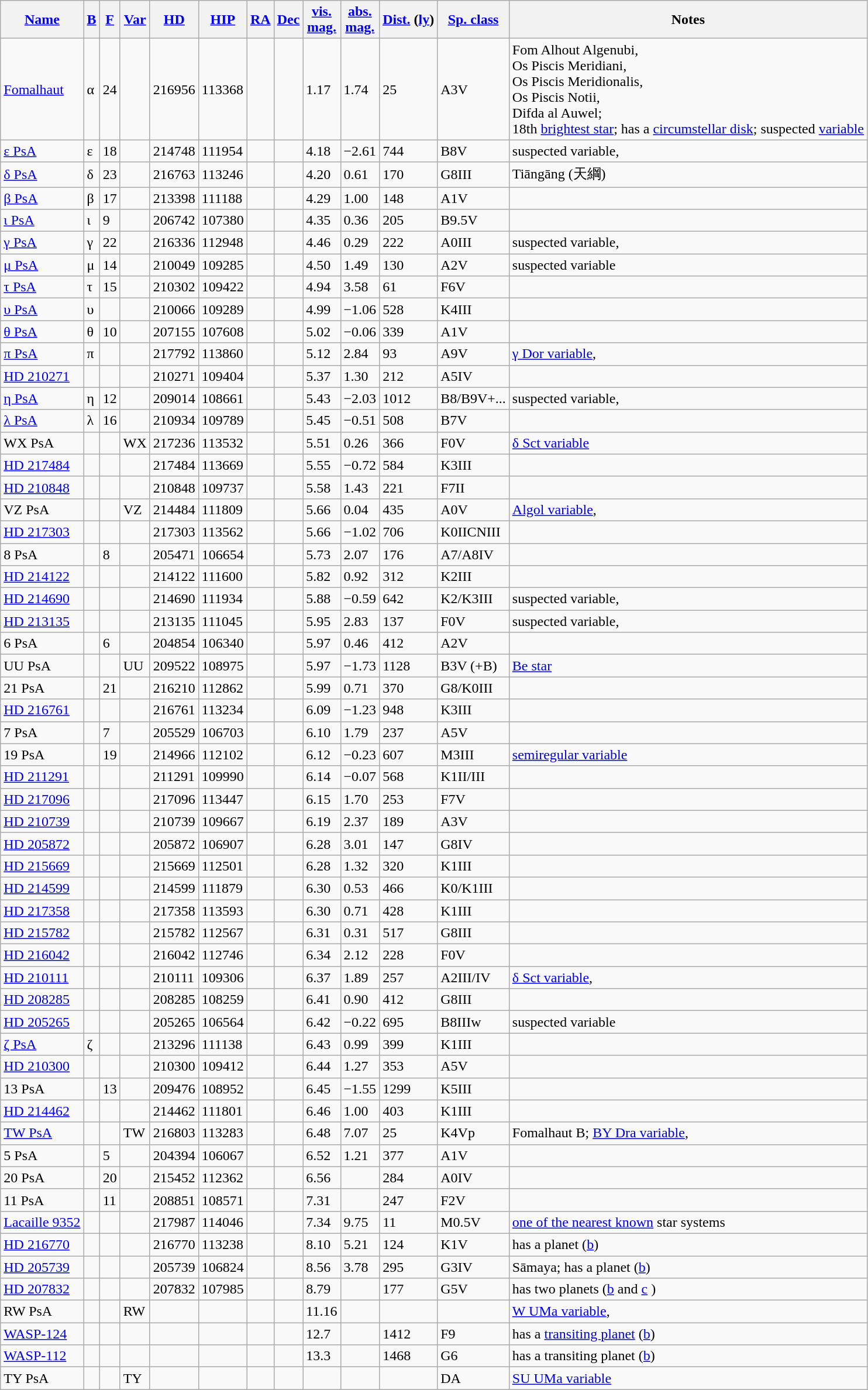<table class="wikitable sortable sticky-header">
<tr>
<th><a href='#'>Name</a></th>
<th><a href='#'>B</a></th>
<th><a href='#'>F</a></th>
<th><a href='#'>Var</a></th>
<th><a href='#'>HD</a></th>
<th><a href='#'>HIP</a></th>
<th><a href='#'>RA</a></th>
<th><a href='#'>Dec</a></th>
<th><a href='#'>vis.<br>mag.</a></th>
<th><a href='#'>abs.<br>mag.</a></th>
<th><a href='#'>Dist.</a> (<a href='#'>ly</a>)</th>
<th><a href='#'>Sp. class</a></th>
<th>Notes</th>
</tr>
<tr>
<td><a href='#'>Fomalhaut</a></td>
<td>α</td>
<td>24</td>
<td></td>
<td>216956</td>
<td>113368</td>
<td></td>
<td></td>
<td>1.17</td>
<td>1.74</td>
<td>25</td>
<td>A3V</td>
<td style="text-align:left;">Fom Alhout Algenubi, <br>Os Piscis Meridiani, <br>Os Piscis Meridionalis, <br>Os Piscis Notii, <br>Difda al Auwel; <br>18th <a href='#'>brightest star</a>;  has a <a href='#'>circumstellar disk</a>; suspected <a href='#'>variable</a></td>
</tr>
<tr>
<td><a href='#'>ε PsA</a></td>
<td>ε</td>
<td>18</td>
<td></td>
<td>214748</td>
<td>111954</td>
<td></td>
<td></td>
<td>4.18</td>
<td>−2.61</td>
<td>744</td>
<td>B8V</td>
<td>suspected variable, </td>
</tr>
<tr>
<td><a href='#'>δ PsA</a></td>
<td>δ</td>
<td>23</td>
<td></td>
<td>216763</td>
<td>113246</td>
<td></td>
<td></td>
<td>4.20</td>
<td>0.61</td>
<td>170</td>
<td>G8III</td>
<td>Tiāngāng (天綱)</td>
</tr>
<tr>
<td><a href='#'>β PsA</a></td>
<td>β</td>
<td>17</td>
<td></td>
<td>213398</td>
<td>111188</td>
<td></td>
<td></td>
<td>4.29</td>
<td>1.00</td>
<td>148</td>
<td>A1V</td>
<td></td>
</tr>
<tr>
<td><a href='#'>ι PsA</a></td>
<td>ι</td>
<td>9</td>
<td></td>
<td>206742</td>
<td>107380</td>
<td></td>
<td></td>
<td>4.35</td>
<td>0.36</td>
<td>205</td>
<td>B9.5V</td>
<td></td>
</tr>
<tr>
<td><a href='#'>γ PsA</a></td>
<td>γ</td>
<td>22</td>
<td></td>
<td>216336</td>
<td>112948</td>
<td></td>
<td></td>
<td>4.46</td>
<td>0.29</td>
<td>222</td>
<td>A0III</td>
<td>suspected variable, </td>
</tr>
<tr>
<td><a href='#'>μ PsA</a></td>
<td>μ</td>
<td>14</td>
<td></td>
<td>210049</td>
<td>109285</td>
<td></td>
<td></td>
<td>4.50</td>
<td>1.49</td>
<td>130</td>
<td>A2V</td>
<td style="text-align:left;">suspected variable</td>
</tr>
<tr>
<td><a href='#'>τ PsA</a></td>
<td>τ</td>
<td>15</td>
<td></td>
<td>210302</td>
<td>109422</td>
<td></td>
<td></td>
<td>4.94</td>
<td>3.58</td>
<td>61</td>
<td>F6V</td>
<td></td>
</tr>
<tr>
<td><a href='#'>υ PsA</a></td>
<td>υ</td>
<td></td>
<td></td>
<td>210066</td>
<td>109289</td>
<td></td>
<td></td>
<td>4.99</td>
<td>−1.06</td>
<td>528</td>
<td>K4III</td>
<td></td>
</tr>
<tr>
<td><a href='#'>θ PsA</a></td>
<td>θ</td>
<td>10</td>
<td></td>
<td>207155</td>
<td>107608</td>
<td></td>
<td></td>
<td>5.02</td>
<td>−0.06</td>
<td>339</td>
<td>A1V</td>
<td></td>
</tr>
<tr>
<td><a href='#'>π PsA</a></td>
<td>π</td>
<td></td>
<td></td>
<td>217792</td>
<td>113860</td>
<td></td>
<td></td>
<td>5.12</td>
<td>2.84</td>
<td>93</td>
<td>A9V</td>
<td><a href='#'>γ Dor variable</a>, </td>
</tr>
<tr>
<td><a href='#'>HD 210271</a></td>
<td></td>
<td></td>
<td></td>
<td>210271</td>
<td>109404</td>
<td></td>
<td></td>
<td>5.37</td>
<td>1.30</td>
<td>212</td>
<td>A5IV</td>
<td></td>
</tr>
<tr>
<td><a href='#'>η PsA</a></td>
<td>η</td>
<td>12</td>
<td></td>
<td>209014</td>
<td>108661</td>
<td></td>
<td></td>
<td>5.43</td>
<td>−2.03</td>
<td>1012</td>
<td>B8/B9V+...</td>
<td>suspected variable, </td>
</tr>
<tr>
<td><a href='#'>λ PsA</a></td>
<td>λ</td>
<td>16</td>
<td></td>
<td>210934</td>
<td>109789</td>
<td></td>
<td></td>
<td>5.45</td>
<td>−0.51</td>
<td>508</td>
<td>B7V</td>
<td></td>
</tr>
<tr>
<td>WX PsA</td>
<td></td>
<td></td>
<td>WX</td>
<td>217236</td>
<td>113532</td>
<td></td>
<td></td>
<td>5.51</td>
<td>0.26</td>
<td>366</td>
<td>F0V</td>
<td style="text-align:left;"><a href='#'>δ Sct variable</a></td>
</tr>
<tr>
<td><a href='#'>HD 217484</a></td>
<td></td>
<td></td>
<td></td>
<td>217484</td>
<td>113669</td>
<td></td>
<td></td>
<td>5.55</td>
<td>−0.72</td>
<td>584</td>
<td>K3III</td>
<td></td>
</tr>
<tr>
<td><a href='#'>HD 210848</a></td>
<td></td>
<td></td>
<td></td>
<td>210848</td>
<td>109737</td>
<td></td>
<td></td>
<td>5.58</td>
<td>1.43</td>
<td>221</td>
<td>F7II</td>
<td></td>
</tr>
<tr>
<td>VZ PsA</td>
<td></td>
<td></td>
<td>VZ</td>
<td>214484</td>
<td>111809</td>
<td></td>
<td></td>
<td>5.66</td>
<td>0.04</td>
<td>435</td>
<td>A0V</td>
<td style="text-align:left;"><a href='#'>Algol variable</a>, </td>
</tr>
<tr>
<td><a href='#'>HD 217303</a></td>
<td></td>
<td></td>
<td></td>
<td>217303</td>
<td>113562</td>
<td></td>
<td></td>
<td>5.66</td>
<td>−1.02</td>
<td>706</td>
<td>K0IICNIII</td>
<td></td>
</tr>
<tr>
<td>8 PsA</td>
<td></td>
<td>8</td>
<td></td>
<td>205471</td>
<td>106654</td>
<td></td>
<td></td>
<td>5.73</td>
<td>2.07</td>
<td>176</td>
<td>A7/A8IV</td>
<td></td>
</tr>
<tr>
<td><a href='#'>HD 214122</a></td>
<td></td>
<td></td>
<td></td>
<td>214122</td>
<td>111600</td>
<td></td>
<td></td>
<td>5.82</td>
<td>0.92</td>
<td>312</td>
<td>K2III</td>
<td></td>
</tr>
<tr>
<td><a href='#'>HD 214690</a></td>
<td></td>
<td></td>
<td></td>
<td>214690</td>
<td>111934</td>
<td></td>
<td></td>
<td>5.88</td>
<td>−0.59</td>
<td>642</td>
<td>K2/K3III</td>
<td>suspected variable, </td>
</tr>
<tr>
<td><a href='#'>HD 213135</a></td>
<td></td>
<td></td>
<td></td>
<td>213135</td>
<td>111045</td>
<td></td>
<td></td>
<td>5.95</td>
<td>2.83</td>
<td>137</td>
<td>F0V</td>
<td>suspected variable, </td>
</tr>
<tr>
<td>6 PsA</td>
<td></td>
<td>6</td>
<td></td>
<td>204854</td>
<td>106340</td>
<td></td>
<td></td>
<td>5.97</td>
<td>0.46</td>
<td>412</td>
<td>A2V</td>
<td></td>
</tr>
<tr>
<td>UU PsA</td>
<td></td>
<td></td>
<td>UU</td>
<td>209522</td>
<td>108975</td>
<td></td>
<td></td>
<td>5.97</td>
<td>−1.73</td>
<td>1128</td>
<td>B3V (+B)</td>
<td style="text-align:left;"><a href='#'>Be star</a></td>
</tr>
<tr>
<td>21 PsA</td>
<td></td>
<td>21</td>
<td></td>
<td>216210</td>
<td>112862</td>
<td></td>
<td></td>
<td>5.99</td>
<td>0.71</td>
<td>370</td>
<td>G8/K0III</td>
<td></td>
</tr>
<tr>
<td><a href='#'>HD 216761</a></td>
<td></td>
<td></td>
<td></td>
<td>216761</td>
<td>113234</td>
<td></td>
<td></td>
<td>6.09</td>
<td>−1.23</td>
<td>948</td>
<td>K3III</td>
<td></td>
</tr>
<tr>
<td>7 PsA</td>
<td></td>
<td>7</td>
<td></td>
<td>205529</td>
<td>106703</td>
<td></td>
<td></td>
<td>6.10</td>
<td>1.79</td>
<td>237</td>
<td>A5V</td>
<td></td>
</tr>
<tr>
<td>19 PsA</td>
<td></td>
<td>19</td>
<td></td>
<td>214966</td>
<td>112102</td>
<td></td>
<td></td>
<td>6.12</td>
<td>−0.23</td>
<td>607</td>
<td>M3III</td>
<td><a href='#'>semiregular variable</a></td>
</tr>
<tr>
<td><a href='#'>HD 211291</a></td>
<td></td>
<td></td>
<td></td>
<td>211291</td>
<td>109990</td>
<td></td>
<td></td>
<td>6.14</td>
<td>−0.07</td>
<td>568</td>
<td>K1II/III</td>
<td></td>
</tr>
<tr>
<td><a href='#'>HD 217096</a></td>
<td></td>
<td></td>
<td></td>
<td>217096</td>
<td>113447</td>
<td></td>
<td></td>
<td>6.15</td>
<td>1.70</td>
<td>253</td>
<td>F7V</td>
<td></td>
</tr>
<tr>
<td><a href='#'>HD 210739</a></td>
<td></td>
<td></td>
<td></td>
<td>210739</td>
<td>109667</td>
<td></td>
<td></td>
<td>6.19</td>
<td>2.37</td>
<td>189</td>
<td>A3V</td>
<td></td>
</tr>
<tr>
<td><a href='#'>HD 205872</a></td>
<td></td>
<td></td>
<td></td>
<td>205872</td>
<td>106907</td>
<td></td>
<td></td>
<td>6.28</td>
<td>3.01</td>
<td>147</td>
<td>G8IV</td>
<td></td>
</tr>
<tr>
<td><a href='#'>HD 215669</a></td>
<td></td>
<td></td>
<td></td>
<td>215669</td>
<td>112501</td>
<td></td>
<td></td>
<td>6.28</td>
<td>1.32</td>
<td>320</td>
<td>K1III</td>
<td></td>
</tr>
<tr>
<td><a href='#'>HD 214599</a></td>
<td></td>
<td></td>
<td></td>
<td>214599</td>
<td>111879</td>
<td></td>
<td></td>
<td>6.30</td>
<td>0.53</td>
<td>466</td>
<td>K0/K1III</td>
<td></td>
</tr>
<tr>
<td><a href='#'>HD 217358</a></td>
<td></td>
<td></td>
<td></td>
<td>217358</td>
<td>113593</td>
<td></td>
<td></td>
<td>6.30</td>
<td>0.71</td>
<td>428</td>
<td>K1III</td>
<td></td>
</tr>
<tr>
<td><a href='#'>HD 215782</a></td>
<td></td>
<td></td>
<td></td>
<td>215782</td>
<td>112567</td>
<td></td>
<td></td>
<td>6.31</td>
<td>0.31</td>
<td>517</td>
<td>G8III</td>
<td></td>
</tr>
<tr>
<td><a href='#'>HD 216042</a></td>
<td></td>
<td></td>
<td></td>
<td>216042</td>
<td>112746</td>
<td></td>
<td></td>
<td>6.34</td>
<td>2.12</td>
<td>228</td>
<td>F0V</td>
<td></td>
</tr>
<tr>
<td><a href='#'>HD 210111</a></td>
<td></td>
<td></td>
<td></td>
<td>210111</td>
<td>109306</td>
<td></td>
<td></td>
<td>6.37</td>
<td>1.89</td>
<td>257</td>
<td>A2III/IV</td>
<td><a href='#'>δ Sct variable</a>, </td>
</tr>
<tr>
<td><a href='#'>HD 208285</a></td>
<td></td>
<td></td>
<td></td>
<td>208285</td>
<td>108259</td>
<td></td>
<td></td>
<td>6.41</td>
<td>0.90</td>
<td>412</td>
<td>G8III</td>
<td></td>
</tr>
<tr>
<td><a href='#'>HD 205265</a></td>
<td></td>
<td></td>
<td></td>
<td>205265</td>
<td>106564</td>
<td></td>
<td></td>
<td>6.42</td>
<td>−0.22</td>
<td>695</td>
<td>B8IIIw</td>
<td>suspected variable</td>
</tr>
<tr>
<td><a href='#'>ζ PsA</a></td>
<td>ζ</td>
<td></td>
<td></td>
<td>213296</td>
<td>111138</td>
<td></td>
<td></td>
<td>6.43</td>
<td>0.99</td>
<td>399</td>
<td>K1III</td>
<td></td>
</tr>
<tr>
<td><a href='#'>HD 210300</a></td>
<td></td>
<td></td>
<td></td>
<td>210300</td>
<td>109412</td>
<td></td>
<td></td>
<td>6.44</td>
<td>1.27</td>
<td>353</td>
<td>A5V</td>
<td></td>
</tr>
<tr>
<td>13 PsA</td>
<td></td>
<td>13</td>
<td></td>
<td>209476</td>
<td>108952</td>
<td></td>
<td></td>
<td>6.45</td>
<td>−1.55</td>
<td>1299</td>
<td>K5III</td>
<td></td>
</tr>
<tr>
<td><a href='#'>HD 214462</a></td>
<td></td>
<td></td>
<td></td>
<td>214462</td>
<td>111801</td>
<td></td>
<td></td>
<td>6.46</td>
<td>1.00</td>
<td>403</td>
<td>K1III</td>
<td></td>
</tr>
<tr>
<td><a href='#'>TW PsA</a></td>
<td></td>
<td></td>
<td>TW</td>
<td>216803</td>
<td>113283</td>
<td></td>
<td></td>
<td>6.48</td>
<td>7.07</td>
<td>25</td>
<td>K4Vp</td>
<td style="text-align:left;">Fomalhaut B; <a href='#'>BY Dra variable</a>, </td>
</tr>
<tr>
<td>5 PsA</td>
<td></td>
<td>5</td>
<td></td>
<td>204394</td>
<td>106067</td>
<td></td>
<td></td>
<td>6.52</td>
<td>1.21</td>
<td>377</td>
<td>A1V</td>
<td></td>
</tr>
<tr>
<td>20 PsA</td>
<td></td>
<td>20</td>
<td></td>
<td>215452</td>
<td>112362</td>
<td></td>
<td></td>
<td>6.56</td>
<td></td>
<td>284</td>
<td>A0IV</td>
<td></td>
</tr>
<tr>
<td>11 PsA</td>
<td></td>
<td>11</td>
<td></td>
<td>208851</td>
<td>108571</td>
<td></td>
<td></td>
<td>7.31</td>
<td></td>
<td>247</td>
<td>F2V</td>
<td></td>
</tr>
<tr>
<td><a href='#'>Lacaille 9352</a></td>
<td></td>
<td></td>
<td></td>
<td>217987</td>
<td>114046</td>
<td></td>
<td></td>
<td>7.34</td>
<td>9.75</td>
<td>11</td>
<td>M0.5V</td>
<td style="text-align:left;"><a href='#'>one of the nearest known</a> star systems</td>
</tr>
<tr>
<td><a href='#'>HD 216770</a></td>
<td></td>
<td></td>
<td></td>
<td>216770</td>
<td>113238</td>
<td></td>
<td></td>
<td>8.10</td>
<td>5.21</td>
<td>124</td>
<td>K1V</td>
<td style="text-align:left;">has a planet (<a href='#'>b</a>)</td>
</tr>
<tr>
<td><a href='#'>HD 205739</a></td>
<td></td>
<td></td>
<td></td>
<td>205739</td>
<td>106824</td>
<td></td>
<td></td>
<td>8.56</td>
<td>3.78</td>
<td>295</td>
<td>G3IV</td>
<td style=>Sāmaya; has a planet (<a href='#'>b</a>)</td>
</tr>
<tr>
<td><a href='#'>HD 207832</a></td>
<td></td>
<td></td>
<td></td>
<td>207832</td>
<td>107985</td>
<td></td>
<td></td>
<td>8.79</td>
<td></td>
<td>177</td>
<td>G5V</td>
<td style=>has two planets (<a href='#'>b</a> and <a href='#'>c</a> )</td>
</tr>
<tr>
<td>RW PsA</td>
<td></td>
<td></td>
<td>RW</td>
<td></td>
<td></td>
<td></td>
<td></td>
<td>11.16</td>
<td></td>
<td></td>
<td></td>
<td style="text-align:left;"><a href='#'>W UMa variable</a>, </td>
</tr>
<tr>
<td><a href='#'>WASP-124</a></td>
<td></td>
<td></td>
<td></td>
<td></td>
<td></td>
<td></td>
<td></td>
<td>12.7</td>
<td></td>
<td>1412</td>
<td>F9</td>
<td style="text-align:left;">has a <a href='#'>transiting planet</a> (<a href='#'>b</a>)</td>
</tr>
<tr>
<td><a href='#'>WASP-112</a></td>
<td></td>
<td></td>
<td></td>
<td></td>
<td></td>
<td></td>
<td></td>
<td>13.3</td>
<td></td>
<td>1468</td>
<td>G6</td>
<td style="text-align:left;">has a transiting planet (<a href='#'>b</a>)</td>
</tr>
<tr>
<td>TY PsA</td>
<td></td>
<td></td>
<td>TY</td>
<td></td>
<td></td>
<td></td>
<td></td>
<td></td>
<td></td>
<td></td>
<td>DA</td>
<td style="text-align:left;"><a href='#'>SU UMa variable</a><br></td>
</tr>
</table>
